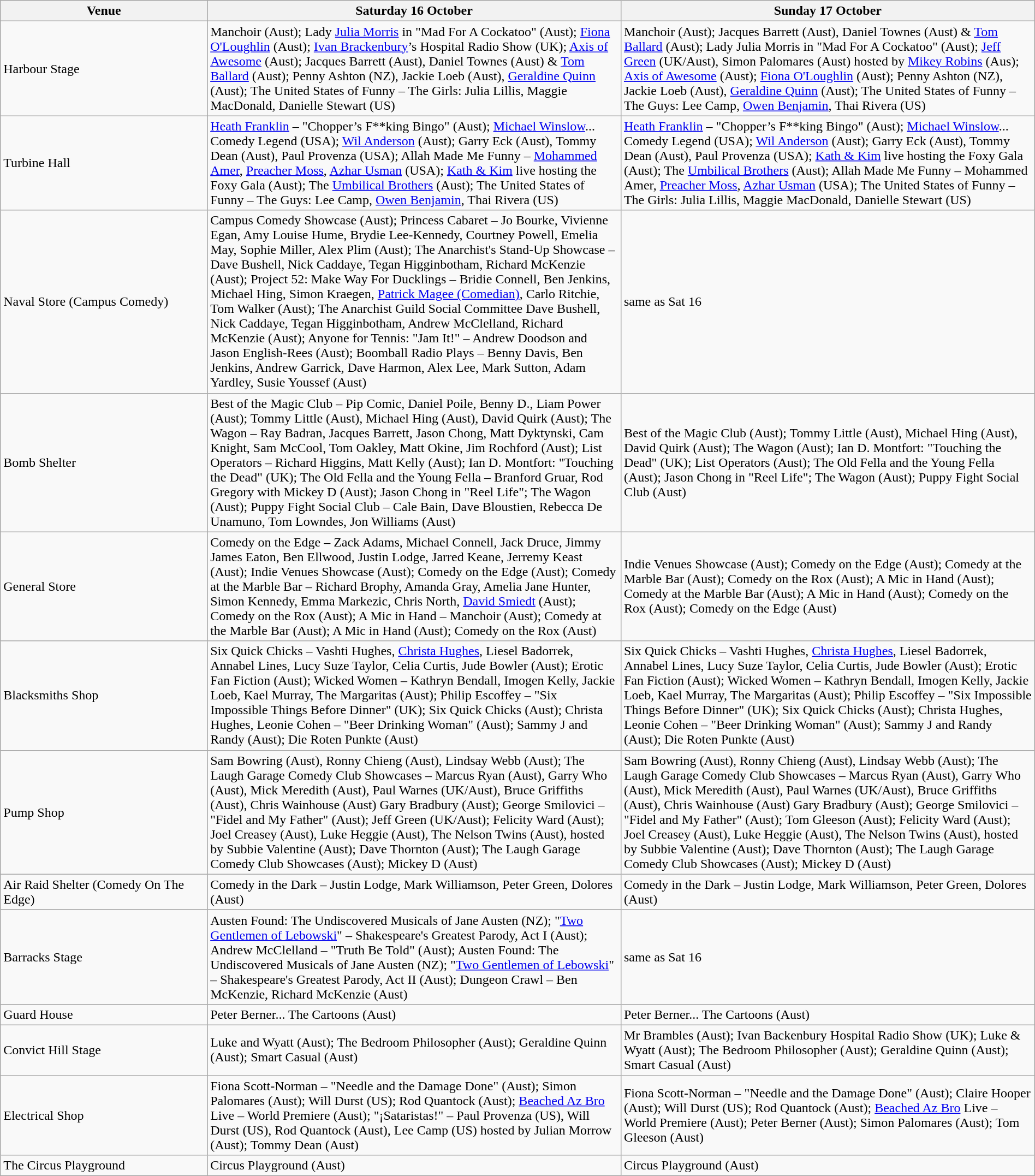<table class="wikitable" style="width:100%;">
<tr>
<th style="width:20%;">Venue</th>
<th style="width:40%;">Saturday 16 October</th>
<th style="width:40%;">Sunday 17 October</th>
</tr>
<tr style="text-align:left;">
<td>Harbour Stage</td>
<td>Manchoir (Aust); Lady <a href='#'>Julia Morris</a> in "Mad For A Cockatoo" (Aust); <a href='#'>Fiona O'Loughlin</a> (Aust); <a href='#'>Ivan Brackenbury</a>’s Hospital Radio Show (UK); <a href='#'>Axis of Awesome</a> (Aust); Jacques Barrett (Aust), Daniel Townes (Aust) & <a href='#'>Tom Ballard</a> (Aust); Penny Ashton (NZ), Jackie Loeb (Aust), <a href='#'>Geraldine Quinn</a> (Aust); The United States of Funny – The Girls: Julia Lillis, Maggie MacDonald, Danielle Stewart (US)</td>
<td>Manchoir (Aust); Jacques Barrett (Aust), Daniel Townes (Aust) & <a href='#'>Tom Ballard</a> (Aust); Lady Julia Morris in "Mad For A Cockatoo" (Aust); <a href='#'>Jeff Green</a> (UK/Aust), Simon Palomares (Aust) hosted by <a href='#'>Mikey Robins</a> (Aus); <a href='#'>Axis of Awesome</a> (Aust); <a href='#'>Fiona O'Loughlin</a> (Aust); Penny Ashton (NZ), Jackie Loeb (Aust), <a href='#'>Geraldine Quinn</a> (Aust); The United States of Funny – The Guys: Lee Camp, <a href='#'>Owen Benjamin</a>, Thai Rivera (US)</td>
</tr>
<tr style="text-align:left;">
<td>Turbine Hall</td>
<td><a href='#'>Heath Franklin</a> – "Chopper’s F**king Bingo" (Aust); <a href='#'>Michael Winslow</a>... Comedy Legend (USA); <a href='#'>Wil Anderson</a> (Aust); Garry Eck (Aust), Tommy Dean (Aust), Paul Provenza (USA); Allah Made Me Funny – <a href='#'>Mohammed Amer</a>, <a href='#'>Preacher Moss</a>, <a href='#'>Azhar Usman</a> (USA); <a href='#'>Kath & Kim</a> live hosting the Foxy Gala (Aust); The <a href='#'>Umbilical Brothers</a> (Aust); The United States of Funny – The Guys: Lee Camp, <a href='#'>Owen Benjamin</a>, Thai Rivera (US)</td>
<td><a href='#'>Heath Franklin</a> – "Chopper’s F**king Bingo" (Aust); <a href='#'>Michael Winslow</a>... Comedy Legend (USA); <a href='#'>Wil Anderson</a> (Aust); Garry Eck (Aust), Tommy Dean (Aust), Paul Provenza (USA); <a href='#'>Kath & Kim</a> live hosting the Foxy Gala (Aust); The <a href='#'>Umbilical Brothers</a> (Aust); Allah Made Me Funny – Mohammed Amer, <a href='#'>Preacher Moss</a>, <a href='#'>Azhar Usman</a> (USA); The United States of Funny – The Girls: Julia Lillis, Maggie MacDonald, Danielle Stewart (US)</td>
</tr>
<tr style="text-align:left;">
<td>Naval Store (Campus Comedy)</td>
<td>Campus Comedy Showcase (Aust); Princess Cabaret – Jo Bourke, Vivienne Egan, Amy Louise Hume, Brydie Lee-Kennedy, Courtney Powell, Emelia May, Sophie Miller, Alex Plim (Aust); The Anarchist's Stand-Up Showcase – Dave Bushell, Nick Caddaye, Tegan Higginbotham, Richard McKenzie (Aust); Project 52: Make Way For Ducklings – Bridie Connell, Ben Jenkins, Michael Hing, Simon Kraegen, <a href='#'>Patrick Magee (Comedian)</a>, Carlo Ritchie, Tom Walker (Aust); The Anarchist Guild Social Committee Dave Bushell, Nick Caddaye, Tegan Higginbotham, Andrew McClelland, Richard McKenzie (Aust); Anyone for Tennis: "Jam It!" – Andrew Doodson and Jason English-Rees (Aust); Boomball Radio Plays – Benny Davis, Ben Jenkins, Andrew Garrick, Dave Harmon, Alex Lee, Mark Sutton, Adam Yardley, Susie Youssef (Aust)</td>
<td>same as Sat 16</td>
</tr>
<tr style="text-align:left;">
<td>Bomb Shelter</td>
<td>Best of the Magic Club – Pip Comic, Daniel Poile, Benny D., Liam Power (Aust); Tommy Little (Aust), Michael Hing (Aust), David Quirk (Aust); The Wagon – Ray Badran, Jacques Barrett, Jason Chong, Matt Dyktynski, Cam Knight, Sam McCool, Tom Oakley, Matt Okine, Jim Rochford (Aust); List Operators – Richard Higgins, Matt Kelly (Aust); Ian D. Montfort: "Touching the Dead" (UK); The Old Fella and the Young Fella – Branford Gruar, Rod Gregory with Mickey D (Aust); Jason Chong in "Reel Life"; The Wagon (Aust); Puppy Fight Social Club – Cale Bain, Dave Bloustien, Rebecca De Unamuno, Tom Lowndes, Jon Williams (Aust)</td>
<td>Best of the Magic Club (Aust); Tommy Little (Aust), Michael Hing (Aust), David Quirk (Aust); The Wagon (Aust); Ian D. Montfort: "Touching the Dead" (UK); List Operators (Aust); The Old Fella and the Young Fella (Aust); Jason Chong in "Reel Life"; The Wagon (Aust); Puppy Fight Social Club (Aust)</td>
</tr>
<tr>
<td>General Store</td>
<td>Comedy on the Edge – Zack Adams, Michael Connell, Jack Druce, Jimmy James Eaton, Ben Ellwood, Justin Lodge, Jarred Keane, Jerremy Keast (Aust); Indie Venues Showcase (Aust); Comedy on the Edge (Aust); Comedy at the Marble Bar – Richard Brophy, Amanda Gray, Amelia Jane Hunter, Simon Kennedy, Emma Markezic, Chris North, <a href='#'>David Smiedt</a> (Aust); Comedy on the Rox (Aust); A Mic in Hand – Manchoir (Aust); Comedy at the Marble Bar (Aust); A Mic in Hand (Aust); Comedy on the Rox (Aust)</td>
<td>Indie Venues Showcase (Aust); Comedy on the Edge (Aust); Comedy at the Marble Bar (Aust); Comedy on the Rox (Aust); A Mic in Hand (Aust); Comedy at the Marble Bar (Aust); A Mic in Hand (Aust); Comedy on the Rox (Aust); Comedy on the Edge (Aust)</td>
</tr>
<tr style="text-align:left;">
<td>Blacksmiths Shop</td>
<td>Six Quick Chicks – Vashti Hughes, <a href='#'>Christa Hughes</a>, Liesel Badorrek, Annabel Lines, Lucy Suze Taylor, Celia Curtis, Jude Bowler (Aust); Erotic Fan Fiction (Aust); Wicked Women – Kathryn Bendall, Imogen Kelly, Jackie Loeb, Kael Murray, The Margaritas (Aust); Philip Escoffey – "Six Impossible Things Before Dinner" (UK); Six Quick Chicks (Aust); Christa Hughes, Leonie Cohen – "Beer Drinking Woman" (Aust); Sammy J and Randy (Aust); Die Roten Punkte (Aust)</td>
<td>Six Quick Chicks – Vashti Hughes, <a href='#'>Christa Hughes</a>, Liesel Badorrek, Annabel Lines, Lucy Suze Taylor, Celia Curtis, Jude Bowler (Aust); Erotic Fan Fiction (Aust); Wicked Women – Kathryn Bendall, Imogen Kelly, Jackie Loeb, Kael Murray, The Margaritas (Aust); Philip Escoffey – "Six Impossible Things Before Dinner" (UK); Six Quick Chicks (Aust); Christa Hughes, Leonie Cohen – "Beer Drinking Woman" (Aust); Sammy J and Randy (Aust); Die Roten Punkte (Aust)</td>
</tr>
<tr>
<td>Pump Shop</td>
<td>Sam Bowring (Aust), Ronny Chieng (Aust), Lindsay Webb (Aust); The Laugh Garage Comedy Club Showcases – Marcus Ryan (Aust), Garry Who (Aust), Mick Meredith (Aust), Paul Warnes (UK/Aust), Bruce Griffiths (Aust), Chris Wainhouse (Aust) Gary Bradbury (Aust); George Smilovici – "Fidel and My Father" (Aust); Jeff Green (UK/Aust); Felicity Ward (Aust); Joel Creasey (Aust), Luke Heggie (Aust), The Nelson Twins (Aust), hosted by Subbie Valentine (Aust); Dave Thornton (Aust); The Laugh Garage Comedy Club Showcases (Aust); Mickey D (Aust)</td>
<td>Sam Bowring (Aust), Ronny Chieng (Aust), Lindsay Webb (Aust); The Laugh Garage Comedy Club Showcases – Marcus Ryan (Aust), Garry Who (Aust), Mick Meredith (Aust), Paul Warnes (UK/Aust), Bruce Griffiths (Aust), Chris Wainhouse (Aust) Gary Bradbury (Aust); George Smilovici – "Fidel and My Father" (Aust); Tom Gleeson (Aust); Felicity Ward (Aust); Joel Creasey (Aust), Luke Heggie (Aust), The Nelson Twins (Aust), hosted by Subbie Valentine (Aust); Dave Thornton (Aust); The Laugh Garage Comedy Club Showcases (Aust); Mickey D (Aust)</td>
</tr>
<tr>
<td>Air Raid Shelter (Comedy On The Edge)</td>
<td>Comedy in the Dark – Justin Lodge, Mark Williamson, Peter Green, Dolores (Aust)</td>
<td>Comedy in the Dark – Justin Lodge, Mark Williamson, Peter Green, Dolores (Aust)</td>
</tr>
<tr>
<td>Barracks Stage</td>
<td>Austen Found: The Undiscovered Musicals of Jane Austen (NZ); "<a href='#'>Two Gentlemen of Lebowski</a>" – Shakespeare's Greatest Parody, Act I (Aust); Andrew McClelland – "Truth Be Told" (Aust); Austen Found: The Undiscovered Musicals of Jane Austen (NZ); "<a href='#'>Two Gentlemen of Lebowski</a>" – Shakespeare's Greatest Parody, Act II (Aust); Dungeon Crawl – Ben McKenzie, Richard McKenzie (Aust)</td>
<td>same as Sat 16</td>
</tr>
<tr>
<td>Guard House</td>
<td>Peter Berner... The Cartoons (Aust)</td>
<td>Peter Berner... The Cartoons (Aust)</td>
</tr>
<tr>
<td>Convict Hill Stage</td>
<td>Luke and Wyatt (Aust); The Bedroom Philosopher (Aust); Geraldine Quinn (Aust); Smart Casual (Aust)</td>
<td>Mr Brambles (Aust); Ivan Backenbury Hospital Radio Show (UK); Luke & Wyatt (Aust); The Bedroom Philosopher (Aust); Geraldine Quinn (Aust); Smart Casual (Aust)</td>
</tr>
<tr>
<td>Electrical Shop</td>
<td>Fiona Scott-Norman – "Needle and the Damage Done" (Aust); Simon Palomares (Aust); Will Durst (US); Rod Quantock (Aust); <a href='#'>Beached Az Bro</a> Live – World Premiere (Aust); "¡Sataristas!" – Paul Provenza (US), Will Durst (US), Rod Quantock (Aust), Lee Camp (US) hosted by Julian Morrow (Aust); Tommy Dean (Aust)</td>
<td>Fiona Scott-Norman – "Needle and the Damage Done" (Aust); Claire Hooper (Aust); Will Durst (US); Rod Quantock (Aust); <a href='#'>Beached Az Bro</a> Live – World Premiere (Aust); Peter Berner (Aust); Simon Palomares (Aust); Tom Gleeson (Aust)</td>
</tr>
<tr>
<td>The Circus Playground</td>
<td>Circus Playground (Aust)</td>
<td>Circus Playground (Aust)</td>
</tr>
</table>
